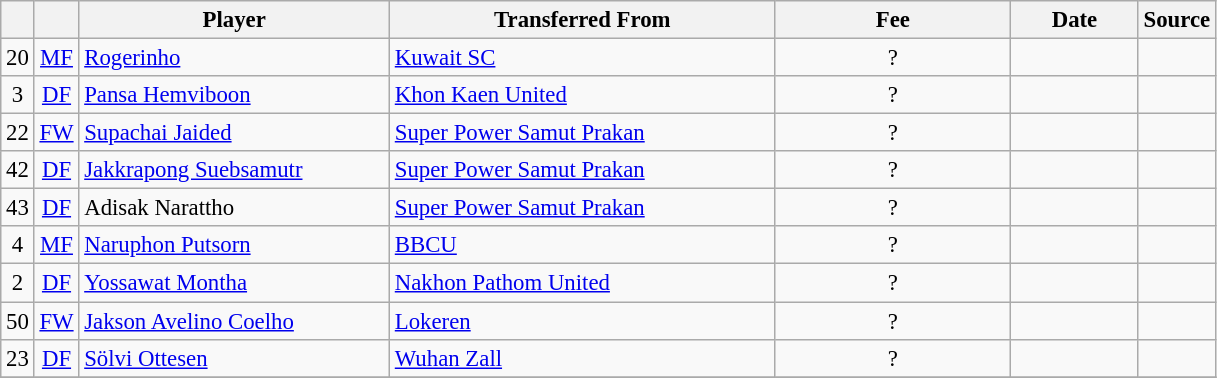<table class="wikitable plainrowheaders sortable" style="font-size:95%">
<tr>
<th></th>
<th></th>
<th scope=col style="width:200px;"><strong>Player</strong></th>
<th scope=col style="width:250px;"><strong>Transferred From</strong></th>
<th scope=col style="width:150px;"><strong>Fee</strong></th>
<th scope=col style="width:78px;"><strong>Date</strong></th>
<th><strong>Source</strong></th>
</tr>
<tr>
<td align=center>20</td>
<td align=center><a href='#'>MF</a></td>
<td> <a href='#'>Rogerinho</a></td>
<td> <a href='#'>Kuwait SC</a></td>
<td align=center>?</td>
<td align=center></td>
<td align=center></td>
</tr>
<tr>
<td align=center>3</td>
<td align=center><a href='#'>DF</a></td>
<td> <a href='#'>Pansa Hemviboon</a></td>
<td> <a href='#'>Khon Kaen United</a></td>
<td align=center>?</td>
<td align=center></td>
<td align=center></td>
</tr>
<tr>
<td align=center>22</td>
<td align=center><a href='#'>FW</a></td>
<td> <a href='#'>Supachai Jaided</a></td>
<td> <a href='#'>Super Power Samut Prakan</a></td>
<td align=center>?</td>
<td align=center></td>
<td align=center></td>
</tr>
<tr>
<td align=center>42</td>
<td align=center><a href='#'>DF</a></td>
<td> <a href='#'>Jakkrapong Suebsamutr</a></td>
<td> <a href='#'>Super Power Samut Prakan</a></td>
<td align=center>?</td>
<td align=center></td>
<td align=center></td>
</tr>
<tr>
<td align=center>43</td>
<td align=center><a href='#'>DF</a></td>
<td> Adisak Narattho</td>
<td> <a href='#'>Super Power Samut Prakan</a></td>
<td align=center>?</td>
<td align=center></td>
<td align=center></td>
</tr>
<tr>
<td align=center>4</td>
<td align=center><a href='#'>MF</a></td>
<td> <a href='#'>Naruphon Putsorn</a></td>
<td> <a href='#'>BBCU</a></td>
<td align=center>?</td>
<td align=center></td>
<td align=center></td>
</tr>
<tr>
<td align=center>2</td>
<td align=center><a href='#'>DF</a></td>
<td> <a href='#'>Yossawat Montha</a></td>
<td> <a href='#'>Nakhon Pathom United</a></td>
<td align=center>?</td>
<td align=center></td>
<td align=center></td>
</tr>
<tr>
<td align=center>50</td>
<td align=center><a href='#'>FW</a></td>
<td> <a href='#'>Jakson Avelino Coelho</a></td>
<td> <a href='#'>Lokeren</a></td>
<td align=center>?</td>
<td align=center></td>
<td align=center></td>
</tr>
<tr>
<td align=center>23</td>
<td align=center><a href='#'>DF</a></td>
<td> <a href='#'>Sölvi Ottesen</a></td>
<td> <a href='#'>Wuhan Zall</a></td>
<td align=center>?</td>
<td align=center></td>
<td align=center></td>
</tr>
<tr>
</tr>
</table>
